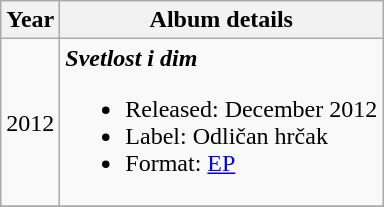<table class ="wikitable">
<tr>
<th>Year</th>
<th>Album details</th>
</tr>
<tr>
<td align="center">2012</td>
<td><strong><em>Svetlost i dim</em></strong><br><ul><li>Released: December 2012</li><li>Label: Odličan hrčak</li><li>Format: <a href='#'>EP</a></li></ul></td>
</tr>
<tr>
</tr>
</table>
